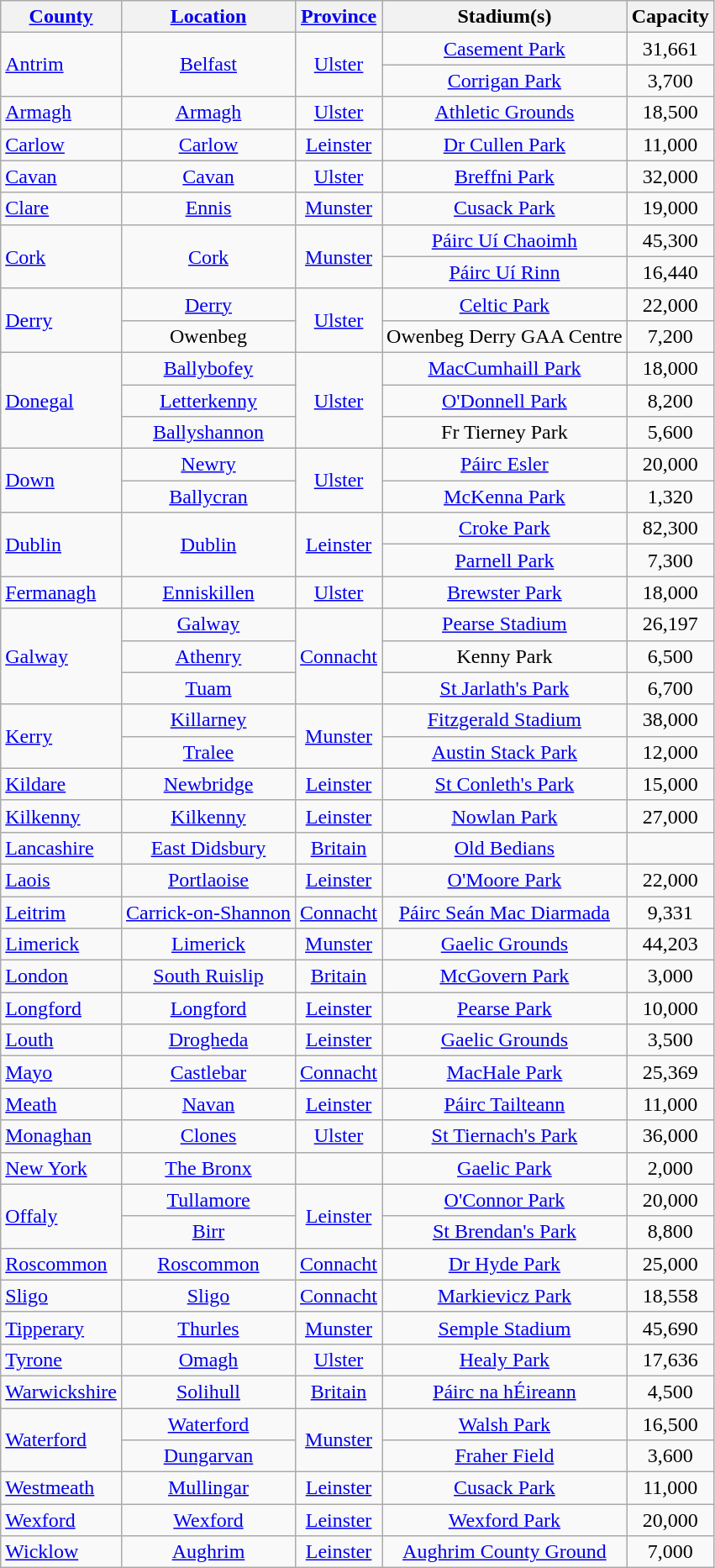<table class="wikitable sortable" style="text-align:center">
<tr>
<th><a href='#'>County</a></th>
<th><a href='#'>Location</a></th>
<th><a href='#'>Province</a></th>
<th>Stadium(s)</th>
<th>Capacity</th>
</tr>
<tr>
<td rowspan="2" style="text-align:left"> <a href='#'>Antrim</a></td>
<td rowspan="2"><a href='#'>Belfast</a></td>
<td rowspan="2"><a href='#'>Ulster</a></td>
<td><a href='#'>Casement Park</a></td>
<td>31,661</td>
</tr>
<tr>
<td><a href='#'>Corrigan Park</a></td>
<td>3,700</td>
</tr>
<tr>
<td style="text-align:left"> <a href='#'>Armagh</a></td>
<td><a href='#'>Armagh</a></td>
<td><a href='#'>Ulster</a></td>
<td><a href='#'>Athletic Grounds</a></td>
<td>18,500</td>
</tr>
<tr>
<td style="text-align:left"> <a href='#'>Carlow</a></td>
<td><a href='#'>Carlow</a></td>
<td><a href='#'>Leinster</a></td>
<td><a href='#'>Dr Cullen Park</a></td>
<td>11,000</td>
</tr>
<tr>
<td style="text-align:left"> <a href='#'>Cavan</a></td>
<td><a href='#'>Cavan</a></td>
<td><a href='#'>Ulster</a></td>
<td><a href='#'>Breffni Park</a></td>
<td>32,000</td>
</tr>
<tr>
<td style="text-align:left"> <a href='#'>Clare</a></td>
<td><a href='#'>Ennis</a></td>
<td><a href='#'>Munster</a></td>
<td><a href='#'>Cusack Park</a></td>
<td>19,000</td>
</tr>
<tr>
<td rowspan="2" style="text-align:left"> <a href='#'>Cork</a></td>
<td rowspan="2"><a href='#'>Cork</a></td>
<td rowspan="2"><a href='#'>Munster</a></td>
<td><a href='#'>Páirc Uí Chaoimh</a></td>
<td>45,300</td>
</tr>
<tr>
<td><a href='#'>Páirc Uí Rinn</a></td>
<td>16,440</td>
</tr>
<tr>
<td rowspan="2" style="text-align:left"> <a href='#'>Derry</a></td>
<td><a href='#'>Derry</a></td>
<td rowspan="2"><a href='#'>Ulster</a></td>
<td><a href='#'>Celtic Park</a></td>
<td>22,000</td>
</tr>
<tr>
<td>Owenbeg</td>
<td>Owenbeg Derry GAA Centre</td>
<td>7,200</td>
</tr>
<tr>
<td rowspan="3" style="text-align:left"> <a href='#'>Donegal</a></td>
<td><a href='#'>Ballybofey</a></td>
<td rowspan="3"><a href='#'>Ulster</a></td>
<td><a href='#'>MacCumhaill Park</a></td>
<td>18,000</td>
</tr>
<tr>
<td><a href='#'>Letterkenny</a></td>
<td><a href='#'>O'Donnell Park</a></td>
<td>8,200</td>
</tr>
<tr>
<td><a href='#'>Ballyshannon</a></td>
<td>Fr Tierney Park</td>
<td>5,600</td>
</tr>
<tr>
<td rowspan="2" style="text-align:left"> <a href='#'>Down</a></td>
<td><a href='#'>Newry</a></td>
<td rowspan="2"><a href='#'>Ulster</a></td>
<td><a href='#'>Páirc Esler</a></td>
<td>20,000</td>
</tr>
<tr>
<td><a href='#'>Ballycran</a></td>
<td><a href='#'>McKenna Park</a></td>
<td>1,320</td>
</tr>
<tr>
<td rowspan="2" style="text-align:left"> <a href='#'>Dublin</a></td>
<td rowspan="2"><a href='#'>Dublin</a></td>
<td rowspan="2"><a href='#'>Leinster</a></td>
<td><a href='#'>Croke Park</a></td>
<td>82,300</td>
</tr>
<tr>
<td><a href='#'>Parnell Park</a></td>
<td>7,300</td>
</tr>
<tr>
<td style="text-align:left"> <a href='#'>Fermanagh</a></td>
<td><a href='#'>Enniskillen</a></td>
<td><a href='#'>Ulster</a></td>
<td><a href='#'>Brewster Park</a></td>
<td>18,000</td>
</tr>
<tr>
<td rowspan="3" style="text-align:left"> <a href='#'>Galway</a></td>
<td><a href='#'>Galway</a></td>
<td rowspan="3"><a href='#'>Connacht</a></td>
<td><a href='#'>Pearse Stadium</a></td>
<td>26,197</td>
</tr>
<tr>
<td><a href='#'>Athenry</a></td>
<td>Kenny Park</td>
<td>6,500</td>
</tr>
<tr>
<td><a href='#'>Tuam</a></td>
<td><a href='#'>St Jarlath's Park</a></td>
<td>6,700</td>
</tr>
<tr>
<td rowspan="2" style="text-align:left"> <a href='#'>Kerry</a></td>
<td><a href='#'>Killarney</a></td>
<td rowspan="2"><a href='#'>Munster</a></td>
<td><a href='#'>Fitzgerald Stadium</a></td>
<td>38,000</td>
</tr>
<tr>
<td><a href='#'>Tralee</a></td>
<td><a href='#'>Austin Stack Park</a></td>
<td>12,000</td>
</tr>
<tr>
<td style="text-align:left"> <a href='#'>Kildare</a></td>
<td><a href='#'>Newbridge</a></td>
<td><a href='#'>Leinster</a></td>
<td><a href='#'>St Conleth's Park</a></td>
<td>15,000</td>
</tr>
<tr>
<td style="text-align:left"> <a href='#'>Kilkenny</a></td>
<td><a href='#'>Kilkenny</a></td>
<td><a href='#'>Leinster</a></td>
<td><a href='#'>Nowlan Park</a></td>
<td>27,000</td>
</tr>
<tr>
<td style="text-align:left"> <a href='#'>Lancashire</a></td>
<td><a href='#'>East Didsbury</a></td>
<td><a href='#'>Britain</a></td>
<td><a href='#'>Old Bedians</a></td>
<td></td>
</tr>
<tr>
<td style="text-align:left"> <a href='#'>Laois</a></td>
<td><a href='#'>Portlaoise</a></td>
<td><a href='#'>Leinster</a></td>
<td><a href='#'>O'Moore Park</a></td>
<td>22,000</td>
</tr>
<tr>
<td style="text-align:left"> <a href='#'>Leitrim</a></td>
<td><a href='#'>Carrick-on-Shannon</a></td>
<td><a href='#'>Connacht</a></td>
<td><a href='#'>Páirc Seán Mac Diarmada</a></td>
<td>9,331</td>
</tr>
<tr>
<td style="text-align:left"> <a href='#'>Limerick</a></td>
<td><a href='#'>Limerick</a></td>
<td><a href='#'>Munster</a></td>
<td><a href='#'>Gaelic Grounds</a></td>
<td>44,203</td>
</tr>
<tr>
<td style="text-align:left"> <a href='#'>London</a></td>
<td><a href='#'>South Ruislip</a></td>
<td><a href='#'>Britain</a></td>
<td><a href='#'>McGovern Park</a></td>
<td>3,000</td>
</tr>
<tr>
<td style="text-align:left"><strong></strong> <a href='#'>Longford</a></td>
<td><a href='#'>Longford</a></td>
<td><a href='#'>Leinster</a></td>
<td><a href='#'>Pearse Park</a></td>
<td>10,000</td>
</tr>
<tr>
<td style="text-align:left"> <a href='#'>Louth</a></td>
<td><a href='#'>Drogheda</a></td>
<td><a href='#'>Leinster</a></td>
<td><a href='#'>Gaelic Grounds</a></td>
<td>3,500</td>
</tr>
<tr>
<td style="text-align:left"> <a href='#'>Mayo</a></td>
<td><a href='#'>Castlebar</a></td>
<td><a href='#'>Connacht</a></td>
<td><a href='#'>MacHale Park</a></td>
<td>25,369</td>
</tr>
<tr>
<td style="text-align:left"> <a href='#'>Meath</a></td>
<td><a href='#'>Navan</a></td>
<td><a href='#'>Leinster</a></td>
<td><a href='#'>Páirc Tailteann</a></td>
<td>11,000</td>
</tr>
<tr>
<td style="text-align:left"> <a href='#'>Monaghan</a></td>
<td><a href='#'>Clones</a></td>
<td><a href='#'>Ulster</a></td>
<td><a href='#'>St Tiernach's Park</a></td>
<td>36,000</td>
</tr>
<tr>
<td style="text-align:left"> <a href='#'>New York</a></td>
<td><a href='#'>The Bronx</a></td>
<td></td>
<td><a href='#'>Gaelic Park</a></td>
<td>2,000</td>
</tr>
<tr>
<td rowspan="2" style="text-align:left"> <a href='#'>Offaly</a></td>
<td><a href='#'>Tullamore</a></td>
<td rowspan="2"><a href='#'>Leinster</a></td>
<td><a href='#'>O'Connor Park</a></td>
<td>20,000</td>
</tr>
<tr>
<td><a href='#'>Birr</a></td>
<td><a href='#'>St Brendan's Park</a></td>
<td>8,800</td>
</tr>
<tr>
<td style="text-align:left"> <a href='#'>Roscommon</a></td>
<td><a href='#'>Roscommon</a></td>
<td><a href='#'>Connacht</a></td>
<td><a href='#'>Dr Hyde Park</a></td>
<td>25,000</td>
</tr>
<tr>
<td style="text-align:left"> <a href='#'>Sligo</a></td>
<td><a href='#'>Sligo</a></td>
<td><a href='#'>Connacht</a></td>
<td><a href='#'>Markievicz Park</a></td>
<td>18,558</td>
</tr>
<tr>
<td style="text-align:left"><strong></strong> <a href='#'>Tipperary</a></td>
<td><a href='#'>Thurles</a></td>
<td><a href='#'>Munster</a></td>
<td><a href='#'>Semple Stadium</a></td>
<td>45,690</td>
</tr>
<tr>
<td style="text-align:left"> <a href='#'>Tyrone</a></td>
<td><a href='#'>Omagh</a></td>
<td><a href='#'>Ulster</a></td>
<td><a href='#'>Healy Park</a></td>
<td>17,636</td>
</tr>
<tr>
<td style="text-align:left"> <a href='#'>Warwickshire</a></td>
<td><a href='#'>Solihull</a></td>
<td><a href='#'>Britain</a></td>
<td><a href='#'>Páirc na hÉireann</a></td>
<td>4,500</td>
</tr>
<tr>
<td rowspan="2" style="text-align:left"> <a href='#'>Waterford</a></td>
<td><a href='#'>Waterford</a></td>
<td rowspan="2"><a href='#'>Munster</a></td>
<td><a href='#'>Walsh Park</a></td>
<td>16,500</td>
</tr>
<tr>
<td><a href='#'>Dungarvan</a></td>
<td><a href='#'>Fraher Field</a></td>
<td>3,600</td>
</tr>
<tr>
<td style="text-align:left"> <a href='#'>Westmeath</a></td>
<td><a href='#'>Mullingar</a></td>
<td><a href='#'>Leinster</a></td>
<td><a href='#'>Cusack Park</a></td>
<td>11,000</td>
</tr>
<tr>
<td style="text-align:left"> <a href='#'>Wexford</a></td>
<td><a href='#'>Wexford</a></td>
<td><a href='#'>Leinster</a></td>
<td><a href='#'>Wexford Park</a></td>
<td>20,000</td>
</tr>
<tr>
<td style="text-align:left"><strong></strong> <a href='#'>Wicklow</a></td>
<td><a href='#'>Aughrim</a></td>
<td><a href='#'>Leinster</a></td>
<td><a href='#'>Aughrim County Ground</a></td>
<td>7,000</td>
</tr>
</table>
